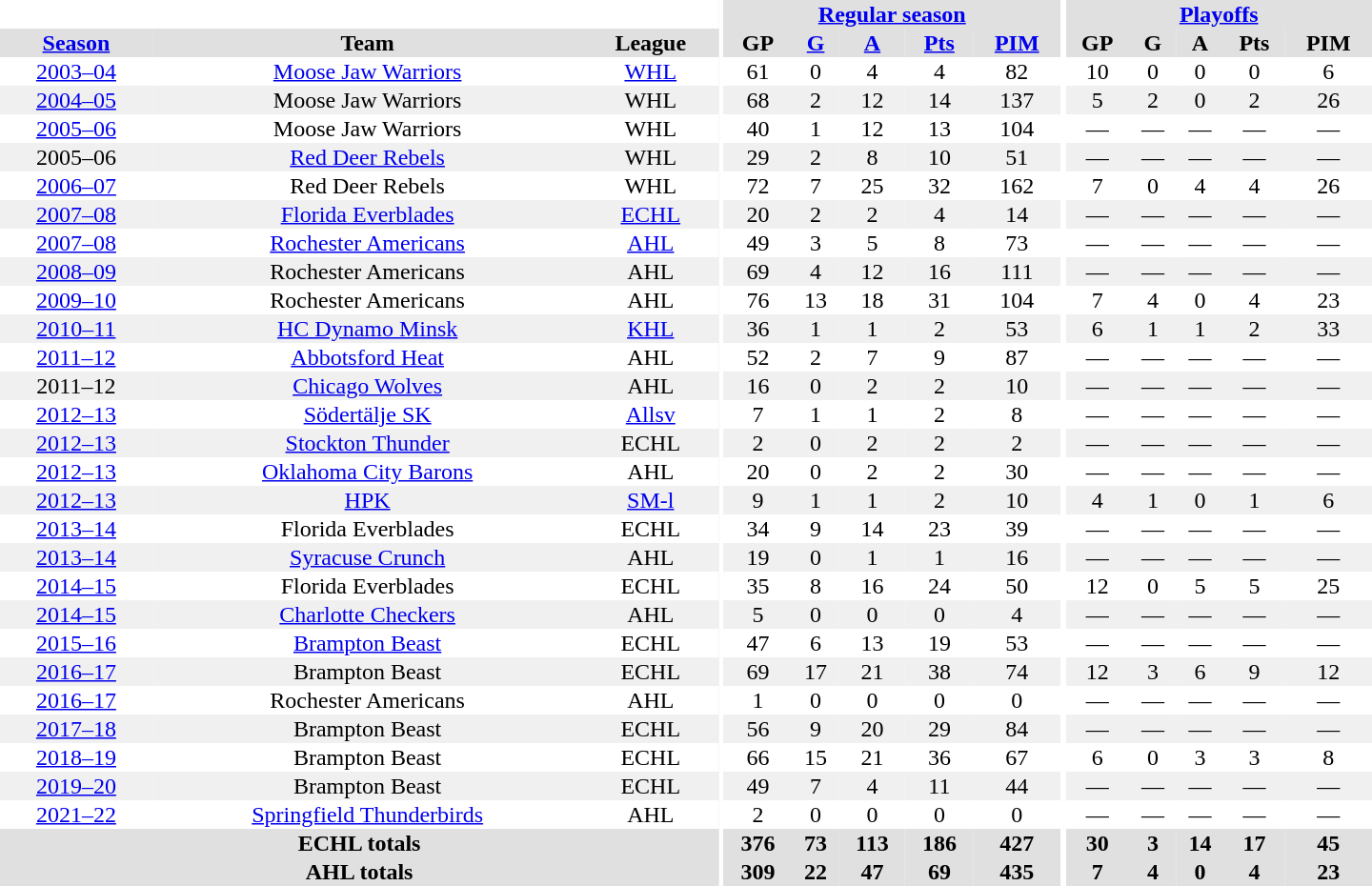<table border="0" cellpadding="1" cellspacing="0" style="text-align:center; width:60em">
<tr bgcolor="#e0e0e0">
<th colspan="3" bgcolor="#ffffff"></th>
<th rowspan="99" bgcolor="#ffffff"></th>
<th colspan="5"><a href='#'>Regular season</a></th>
<th rowspan="99" bgcolor="#ffffff"></th>
<th colspan="5"><a href='#'>Playoffs</a></th>
</tr>
<tr bgcolor="#e0e0e0">
<th><a href='#'>Season</a></th>
<th>Team</th>
<th>League</th>
<th>GP</th>
<th><a href='#'>G</a></th>
<th><a href='#'>A</a></th>
<th><a href='#'>Pts</a></th>
<th><a href='#'>PIM</a></th>
<th>GP</th>
<th>G</th>
<th>A</th>
<th>Pts</th>
<th>PIM</th>
</tr>
<tr ALIGN="center">
<td><a href='#'>2003–04</a></td>
<td><a href='#'>Moose Jaw Warriors</a></td>
<td><a href='#'>WHL</a></td>
<td>61</td>
<td>0</td>
<td>4</td>
<td>4</td>
<td>82</td>
<td>10</td>
<td>0</td>
<td>0</td>
<td>0</td>
<td>6</td>
</tr>
<tr ALIGN="center" bgcolor="#f0f0f0">
<td><a href='#'>2004–05</a></td>
<td>Moose Jaw Warriors</td>
<td>WHL</td>
<td>68</td>
<td>2</td>
<td>12</td>
<td>14</td>
<td>137</td>
<td>5</td>
<td>2</td>
<td>0</td>
<td>2</td>
<td>26</td>
</tr>
<tr ALIGN="center">
<td><a href='#'>2005–06</a></td>
<td>Moose Jaw Warriors</td>
<td>WHL</td>
<td>40</td>
<td>1</td>
<td>12</td>
<td>13</td>
<td>104</td>
<td>—</td>
<td>—</td>
<td>—</td>
<td>—</td>
<td>—</td>
</tr>
<tr ALIGN="center" bgcolor="#f0f0f0">
<td>2005–06</td>
<td><a href='#'>Red Deer Rebels</a></td>
<td>WHL</td>
<td>29</td>
<td>2</td>
<td>8</td>
<td>10</td>
<td>51</td>
<td>—</td>
<td>—</td>
<td>—</td>
<td>—</td>
<td>—</td>
</tr>
<tr ALIGN="center">
<td><a href='#'>2006–07</a></td>
<td>Red Deer Rebels</td>
<td>WHL</td>
<td>72</td>
<td>7</td>
<td>25</td>
<td>32</td>
<td>162</td>
<td>7</td>
<td>0</td>
<td>4</td>
<td>4</td>
<td>26</td>
</tr>
<tr ALIGN="center" bgcolor="#f0f0f0">
<td><a href='#'>2007–08</a></td>
<td><a href='#'>Florida Everblades</a></td>
<td><a href='#'>ECHL</a></td>
<td>20</td>
<td>2</td>
<td>2</td>
<td>4</td>
<td>14</td>
<td>—</td>
<td>—</td>
<td>—</td>
<td>—</td>
<td>—</td>
</tr>
<tr ALIGN="center">
<td><a href='#'>2007–08</a></td>
<td><a href='#'>Rochester Americans</a></td>
<td><a href='#'>AHL</a></td>
<td>49</td>
<td>3</td>
<td>5</td>
<td>8</td>
<td>73</td>
<td>—</td>
<td>—</td>
<td>—</td>
<td>—</td>
<td>—</td>
</tr>
<tr ALIGN="center" bgcolor="#f0f0f0">
<td><a href='#'>2008–09</a></td>
<td>Rochester Americans</td>
<td>AHL</td>
<td>69</td>
<td>4</td>
<td>12</td>
<td>16</td>
<td>111</td>
<td>—</td>
<td>—</td>
<td>—</td>
<td>—</td>
<td>—</td>
</tr>
<tr ALIGN="center">
<td><a href='#'>2009–10</a></td>
<td>Rochester Americans</td>
<td>AHL</td>
<td>76</td>
<td>13</td>
<td>18</td>
<td>31</td>
<td>104</td>
<td>7</td>
<td>4</td>
<td>0</td>
<td>4</td>
<td>23</td>
</tr>
<tr ALIGN="center" bgcolor="#f0f0f0">
<td><a href='#'>2010–11</a></td>
<td><a href='#'>HC Dynamo Minsk</a></td>
<td><a href='#'>KHL</a></td>
<td>36</td>
<td>1</td>
<td>1</td>
<td>2</td>
<td>53</td>
<td>6</td>
<td>1</td>
<td>1</td>
<td>2</td>
<td>33</td>
</tr>
<tr ALIGN="center">
<td><a href='#'>2011–12</a></td>
<td><a href='#'>Abbotsford Heat</a></td>
<td>AHL</td>
<td>52</td>
<td>2</td>
<td>7</td>
<td>9</td>
<td>87</td>
<td>—</td>
<td>—</td>
<td>—</td>
<td>—</td>
<td>—</td>
</tr>
<tr ALIGN="center" bgcolor="#f0f0f0">
<td>2011–12</td>
<td><a href='#'>Chicago Wolves</a></td>
<td>AHL</td>
<td>16</td>
<td>0</td>
<td>2</td>
<td>2</td>
<td>10</td>
<td>—</td>
<td>—</td>
<td>—</td>
<td>—</td>
<td>—</td>
</tr>
<tr ALIGN="center">
<td><a href='#'>2012–13</a></td>
<td><a href='#'>Södertälje SK</a></td>
<td><a href='#'>Allsv</a></td>
<td>7</td>
<td>1</td>
<td>1</td>
<td>2</td>
<td>8</td>
<td>—</td>
<td>—</td>
<td>—</td>
<td>—</td>
<td>—</td>
</tr>
<tr ALIGN="center" bgcolor="#f0f0f0">
<td><a href='#'>2012–13</a></td>
<td><a href='#'>Stockton Thunder</a></td>
<td>ECHL</td>
<td>2</td>
<td>0</td>
<td>2</td>
<td>2</td>
<td>2</td>
<td>—</td>
<td>—</td>
<td>—</td>
<td>—</td>
<td>—</td>
</tr>
<tr ALIGN="center">
<td><a href='#'>2012–13</a></td>
<td><a href='#'>Oklahoma City Barons</a></td>
<td>AHL</td>
<td>20</td>
<td>0</td>
<td>2</td>
<td>2</td>
<td>30</td>
<td>—</td>
<td>—</td>
<td>—</td>
<td>—</td>
<td>—</td>
</tr>
<tr ALIGN="center" bgcolor="#f0f0f0">
<td><a href='#'>2012–13</a></td>
<td><a href='#'>HPK</a></td>
<td><a href='#'>SM-l</a></td>
<td>9</td>
<td>1</td>
<td>1</td>
<td>2</td>
<td>10</td>
<td>4</td>
<td>1</td>
<td>0</td>
<td>1</td>
<td>6</td>
</tr>
<tr ALIGN="center">
<td><a href='#'>2013–14</a></td>
<td>Florida Everblades</td>
<td>ECHL</td>
<td>34</td>
<td>9</td>
<td>14</td>
<td>23</td>
<td>39</td>
<td>—</td>
<td>—</td>
<td>—</td>
<td>—</td>
<td>—</td>
</tr>
<tr ALIGN="center" bgcolor="#f0f0f0">
<td><a href='#'>2013–14</a></td>
<td><a href='#'>Syracuse Crunch</a></td>
<td>AHL</td>
<td>19</td>
<td>0</td>
<td>1</td>
<td>1</td>
<td>16</td>
<td>—</td>
<td>—</td>
<td>—</td>
<td>—</td>
<td>—</td>
</tr>
<tr ALIGN="center">
<td><a href='#'>2014–15</a></td>
<td>Florida Everblades</td>
<td>ECHL</td>
<td>35</td>
<td>8</td>
<td>16</td>
<td>24</td>
<td>50</td>
<td>12</td>
<td>0</td>
<td>5</td>
<td>5</td>
<td>25</td>
</tr>
<tr ALIGN="center" bgcolor="#f0f0f0">
<td><a href='#'>2014–15</a></td>
<td><a href='#'>Charlotte Checkers</a></td>
<td>AHL</td>
<td>5</td>
<td>0</td>
<td>0</td>
<td>0</td>
<td>4</td>
<td>—</td>
<td>—</td>
<td>—</td>
<td>—</td>
<td>—</td>
</tr>
<tr ALIGN="center">
<td><a href='#'>2015–16</a></td>
<td><a href='#'>Brampton Beast</a></td>
<td>ECHL</td>
<td>47</td>
<td>6</td>
<td>13</td>
<td>19</td>
<td>53</td>
<td>—</td>
<td>—</td>
<td>—</td>
<td>—</td>
<td>—</td>
</tr>
<tr ALIGN="center" bgcolor="#f0f0f0">
<td><a href='#'>2016–17</a></td>
<td>Brampton Beast</td>
<td>ECHL</td>
<td>69</td>
<td>17</td>
<td>21</td>
<td>38</td>
<td>74</td>
<td>12</td>
<td>3</td>
<td>6</td>
<td>9</td>
<td>12</td>
</tr>
<tr ALIGN="center">
<td><a href='#'>2016–17</a></td>
<td>Rochester Americans</td>
<td>AHL</td>
<td>1</td>
<td>0</td>
<td>0</td>
<td>0</td>
<td>0</td>
<td>—</td>
<td>—</td>
<td>—</td>
<td>—</td>
<td>—</td>
</tr>
<tr ALIGN="center" bgcolor="#f0f0f0">
<td><a href='#'>2017–18</a></td>
<td>Brampton Beast</td>
<td>ECHL</td>
<td>56</td>
<td>9</td>
<td>20</td>
<td>29</td>
<td>84</td>
<td>—</td>
<td>—</td>
<td>—</td>
<td>—</td>
<td>—</td>
</tr>
<tr ALIGN="center">
<td><a href='#'>2018–19</a></td>
<td>Brampton Beast</td>
<td>ECHL</td>
<td>66</td>
<td>15</td>
<td>21</td>
<td>36</td>
<td>67</td>
<td>6</td>
<td>0</td>
<td>3</td>
<td>3</td>
<td>8</td>
</tr>
<tr ALIGN="center" bgcolor="#f0f0f0">
<td><a href='#'>2019–20</a></td>
<td>Brampton Beast</td>
<td>ECHL</td>
<td>49</td>
<td>7</td>
<td>4</td>
<td>11</td>
<td>44</td>
<td>—</td>
<td>—</td>
<td>—</td>
<td>—</td>
<td>—</td>
</tr>
<tr ALIGN="center">
<td><a href='#'>2021–22</a></td>
<td><a href='#'>Springfield Thunderbirds</a></td>
<td>AHL</td>
<td>2</td>
<td>0</td>
<td>0</td>
<td>0</td>
<td>0</td>
<td>—</td>
<td>—</td>
<td>—</td>
<td>—</td>
<td>—</td>
</tr>
<tr bgcolor="#e0e0e0">
<th colspan="3">ECHL totals</th>
<th>376</th>
<th>73</th>
<th>113</th>
<th>186</th>
<th>427</th>
<th>30</th>
<th>3</th>
<th>14</th>
<th>17</th>
<th>45</th>
</tr>
<tr bgcolor="#e0e0e0">
<th colspan="3">AHL totals</th>
<th>309</th>
<th>22</th>
<th>47</th>
<th>69</th>
<th>435</th>
<th>7</th>
<th>4</th>
<th>0</th>
<th>4</th>
<th>23</th>
</tr>
</table>
